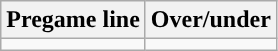<table class="wikitable">
<tr align="center">
<th>Pregame line</th>
<th>Over/under</th>
</tr>
<tr align="center">
<td></td>
<td></td>
</tr>
</table>
